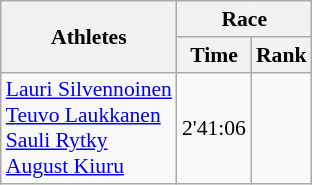<table class="wikitable" border="1" style="font-size:90%">
<tr>
<th rowspan=2>Athletes</th>
<th colspan=2>Race</th>
</tr>
<tr>
<th>Time</th>
<th>Rank</th>
</tr>
<tr>
<td><a href='#'>Lauri Silvennoinen</a><br><a href='#'>Teuvo Laukkanen</a><br><a href='#'>Sauli Rytky</a><br><a href='#'>August Kiuru</a></td>
<td align=center>2'41:06</td>
<td align=center></td>
</tr>
</table>
